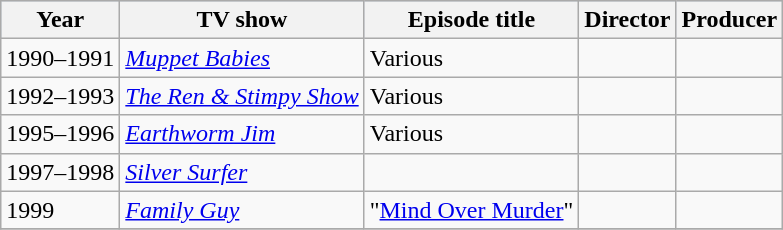<table class="wikitable">
<tr style="background:#b0c4de; text-align:center;">
<th>Year</th>
<th>TV show</th>
<th>Episode title</th>
<th>Director</th>
<th>Producer</th>
</tr>
<tr>
<td>1990–1991</td>
<td><em><a href='#'>Muppet Babies</a></em></td>
<td>Various</td>
<td></td>
<td></td>
</tr>
<tr>
<td>1992–1993</td>
<td><em><a href='#'>The Ren & Stimpy Show</a></em></td>
<td>Various</td>
<td></td>
<td></td>
</tr>
<tr>
<td>1995–1996</td>
<td><em><a href='#'>Earthworm Jim</a></em></td>
<td>Various</td>
<td></td>
<td></td>
</tr>
<tr>
<td>1997–1998</td>
<td><em><a href='#'>Silver Surfer</a></em></td>
<td Various></td>
<td></td>
<td></td>
</tr>
<tr>
<td>1999</td>
<td><em><a href='#'>Family Guy</a></em></td>
<td>"<a href='#'>Mind Over Murder</a>"</td>
<td></td>
<td></td>
</tr>
<tr>
</tr>
</table>
